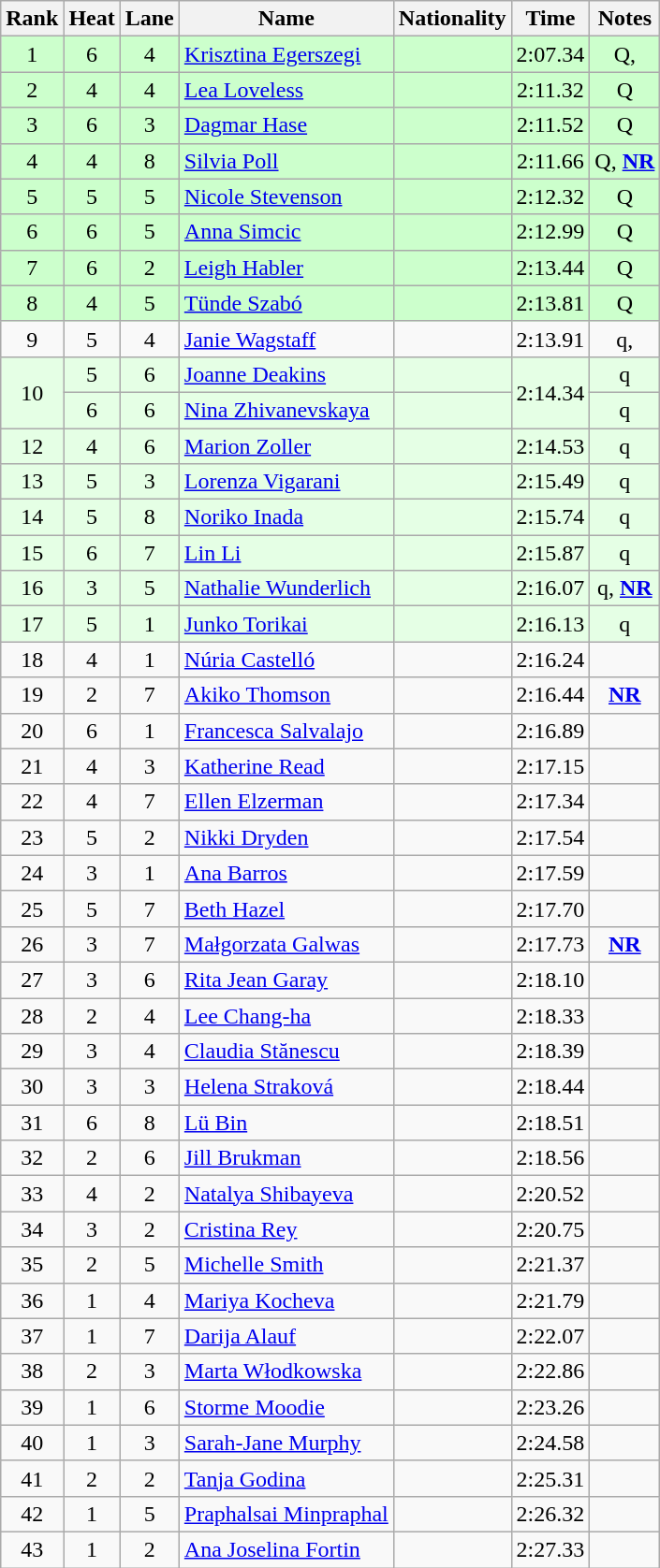<table class="wikitable sortable" style="text-align:center">
<tr>
<th>Rank</th>
<th>Heat</th>
<th>Lane</th>
<th>Name</th>
<th>Nationality</th>
<th>Time</th>
<th>Notes</th>
</tr>
<tr bgcolor=#cfc>
<td>1</td>
<td>6</td>
<td>4</td>
<td align=left><a href='#'>Krisztina Egerszegi</a></td>
<td align=left></td>
<td>2:07.34</td>
<td>Q, </td>
</tr>
<tr bgcolor=#cfc>
<td>2</td>
<td>4</td>
<td>4</td>
<td align=left><a href='#'>Lea Loveless</a></td>
<td align=left></td>
<td>2:11.32</td>
<td>Q</td>
</tr>
<tr bgcolor=#cfc>
<td>3</td>
<td>6</td>
<td>3</td>
<td align=left><a href='#'>Dagmar Hase</a></td>
<td align=left></td>
<td>2:11.52</td>
<td>Q</td>
</tr>
<tr bgcolor=#cfc>
<td>4</td>
<td>4</td>
<td>8</td>
<td align=left><a href='#'>Silvia Poll</a></td>
<td align=left></td>
<td>2:11.66</td>
<td>Q, <strong><a href='#'>NR</a></strong></td>
</tr>
<tr bgcolor=#cfc>
<td>5</td>
<td>5</td>
<td>5</td>
<td align=left><a href='#'>Nicole Stevenson</a></td>
<td align=left></td>
<td>2:12.32</td>
<td>Q</td>
</tr>
<tr bgcolor=#cfc>
<td>6</td>
<td>6</td>
<td>5</td>
<td align=left><a href='#'>Anna Simcic</a></td>
<td align=left></td>
<td>2:12.99</td>
<td>Q</td>
</tr>
<tr bgcolor=#cfc>
<td>7</td>
<td>6</td>
<td>2</td>
<td align=left><a href='#'>Leigh Habler</a></td>
<td align=left></td>
<td>2:13.44</td>
<td>Q</td>
</tr>
<tr bgcolor=#cfc>
<td>8</td>
<td>4</td>
<td>5</td>
<td align=left><a href='#'>Tünde Szabó</a></td>
<td align=left></td>
<td>2:13.81</td>
<td>Q</td>
</tr>
<tr>
<td>9</td>
<td>5</td>
<td>4</td>
<td align=left><a href='#'>Janie Wagstaff</a></td>
<td align=left></td>
<td>2:13.91</td>
<td>q, </td>
</tr>
<tr bgcolor=e5ffe5>
<td rowspan=2>10</td>
<td>5</td>
<td>6</td>
<td align=left><a href='#'>Joanne Deakins</a></td>
<td align=left></td>
<td rowspan=2>2:14.34</td>
<td>q</td>
</tr>
<tr bgcolor=e5ffe5>
<td>6</td>
<td>6</td>
<td align=left><a href='#'>Nina Zhivanevskaya</a></td>
<td align=left></td>
<td>q</td>
</tr>
<tr bgcolor=e5ffe5>
<td>12</td>
<td>4</td>
<td>6</td>
<td align=left><a href='#'>Marion Zoller</a></td>
<td align=left></td>
<td>2:14.53</td>
<td>q</td>
</tr>
<tr bgcolor=e5ffe5>
<td>13</td>
<td>5</td>
<td>3</td>
<td align=left><a href='#'>Lorenza Vigarani</a></td>
<td align=left></td>
<td>2:15.49</td>
<td>q</td>
</tr>
<tr bgcolor=e5ffe5>
<td>14</td>
<td>5</td>
<td>8</td>
<td align=left><a href='#'>Noriko Inada</a></td>
<td align=left></td>
<td>2:15.74</td>
<td>q</td>
</tr>
<tr bgcolor=e5ffe5>
<td>15</td>
<td>6</td>
<td>7</td>
<td align=left><a href='#'>Lin Li</a></td>
<td align=left></td>
<td>2:15.87</td>
<td>q</td>
</tr>
<tr bgcolor=e5ffe5>
<td>16</td>
<td>3</td>
<td>5</td>
<td align=left><a href='#'>Nathalie Wunderlich</a></td>
<td align=left></td>
<td>2:16.07</td>
<td>q, <strong><a href='#'>NR</a></strong></td>
</tr>
<tr bgcolor=e5ffe5>
<td>17</td>
<td>5</td>
<td>1</td>
<td align=left><a href='#'>Junko Torikai</a></td>
<td align=left></td>
<td>2:16.13</td>
<td>q</td>
</tr>
<tr>
<td>18</td>
<td>4</td>
<td>1</td>
<td align=left><a href='#'>Núria Castelló</a></td>
<td align=left></td>
<td>2:16.24</td>
<td></td>
</tr>
<tr>
<td>19</td>
<td>2</td>
<td>7</td>
<td align=left><a href='#'>Akiko Thomson</a></td>
<td align=left></td>
<td>2:16.44</td>
<td><strong><a href='#'>NR</a></strong></td>
</tr>
<tr>
<td>20</td>
<td>6</td>
<td>1</td>
<td align=left><a href='#'>Francesca Salvalajo</a></td>
<td align=left></td>
<td>2:16.89</td>
<td></td>
</tr>
<tr>
<td>21</td>
<td>4</td>
<td>3</td>
<td align=left><a href='#'>Katherine Read</a></td>
<td align=left></td>
<td>2:17.15</td>
<td></td>
</tr>
<tr>
<td>22</td>
<td>4</td>
<td>7</td>
<td align=left><a href='#'>Ellen Elzerman</a></td>
<td align=left></td>
<td>2:17.34</td>
<td></td>
</tr>
<tr>
<td>23</td>
<td>5</td>
<td>2</td>
<td align=left><a href='#'>Nikki Dryden</a></td>
<td align=left></td>
<td>2:17.54</td>
<td></td>
</tr>
<tr>
<td>24</td>
<td>3</td>
<td>1</td>
<td align=left><a href='#'>Ana Barros</a></td>
<td align=left></td>
<td>2:17.59</td>
<td></td>
</tr>
<tr>
<td>25</td>
<td>5</td>
<td>7</td>
<td align=left><a href='#'>Beth Hazel</a></td>
<td align=left></td>
<td>2:17.70</td>
<td></td>
</tr>
<tr>
<td>26</td>
<td>3</td>
<td>7</td>
<td align=left><a href='#'>Małgorzata Galwas</a></td>
<td align=left></td>
<td>2:17.73</td>
<td><strong><a href='#'>NR</a></strong></td>
</tr>
<tr>
<td>27</td>
<td>3</td>
<td>6</td>
<td align=left><a href='#'>Rita Jean Garay</a></td>
<td align=left></td>
<td>2:18.10</td>
<td></td>
</tr>
<tr>
<td>28</td>
<td>2</td>
<td>4</td>
<td align=left><a href='#'>Lee Chang-ha</a></td>
<td align=left></td>
<td>2:18.33</td>
<td></td>
</tr>
<tr>
<td>29</td>
<td>3</td>
<td>4</td>
<td align=left><a href='#'>Claudia Stănescu</a></td>
<td align=left></td>
<td>2:18.39</td>
<td></td>
</tr>
<tr>
<td>30</td>
<td>3</td>
<td>3</td>
<td align=left><a href='#'>Helena Straková</a></td>
<td align=left></td>
<td>2:18.44</td>
<td></td>
</tr>
<tr>
<td>31</td>
<td>6</td>
<td>8</td>
<td align=left><a href='#'>Lü Bin</a></td>
<td align=left></td>
<td>2:18.51</td>
<td></td>
</tr>
<tr>
<td>32</td>
<td>2</td>
<td>6</td>
<td align=left><a href='#'>Jill Brukman</a></td>
<td align=left></td>
<td>2:18.56</td>
<td></td>
</tr>
<tr>
<td>33</td>
<td>4</td>
<td>2</td>
<td align=left><a href='#'>Natalya Shibayeva</a></td>
<td align=left></td>
<td>2:20.52</td>
<td></td>
</tr>
<tr>
<td>34</td>
<td>3</td>
<td>2</td>
<td align=left><a href='#'>Cristina Rey</a></td>
<td align=left></td>
<td>2:20.75</td>
<td></td>
</tr>
<tr>
<td>35</td>
<td>2</td>
<td>5</td>
<td align=left><a href='#'>Michelle Smith</a></td>
<td align=left></td>
<td>2:21.37</td>
<td></td>
</tr>
<tr>
<td>36</td>
<td>1</td>
<td>4</td>
<td align=left><a href='#'>Mariya Kocheva</a></td>
<td align=left></td>
<td>2:21.79</td>
<td></td>
</tr>
<tr>
<td>37</td>
<td>1</td>
<td>7</td>
<td align=left><a href='#'>Darija Alauf</a></td>
<td align=left></td>
<td>2:22.07</td>
<td></td>
</tr>
<tr>
<td>38</td>
<td>2</td>
<td>3</td>
<td align=left><a href='#'>Marta Włodkowska</a></td>
<td align=left></td>
<td>2:22.86</td>
<td></td>
</tr>
<tr>
<td>39</td>
<td>1</td>
<td>6</td>
<td align=left><a href='#'>Storme Moodie</a></td>
<td align=left></td>
<td>2:23.26</td>
<td></td>
</tr>
<tr>
<td>40</td>
<td>1</td>
<td>3</td>
<td align=left><a href='#'>Sarah-Jane Murphy</a></td>
<td align=left></td>
<td>2:24.58</td>
<td></td>
</tr>
<tr>
<td>41</td>
<td>2</td>
<td>2</td>
<td align=left><a href='#'>Tanja Godina</a></td>
<td align=left></td>
<td>2:25.31</td>
<td></td>
</tr>
<tr>
<td>42</td>
<td>1</td>
<td>5</td>
<td align=left><a href='#'>Praphalsai Minpraphal</a></td>
<td align=left></td>
<td>2:26.32</td>
<td></td>
</tr>
<tr>
<td>43</td>
<td>1</td>
<td>2</td>
<td align=left><a href='#'>Ana Joselina Fortin</a></td>
<td align=left></td>
<td>2:27.33</td>
<td></td>
</tr>
</table>
